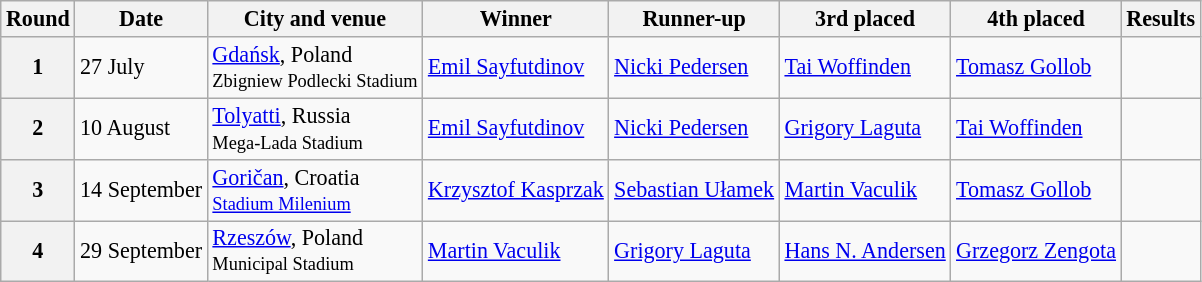<table class="wikitable" style="font-size: 92%">
<tr>
<th>Round</th>
<th>Date</th>
<th>City and venue</th>
<th>Winner</th>
<th>Runner-up</th>
<th>3rd placed</th>
<th>4th placed</th>
<th>Results</th>
</tr>
<tr>
<th>1</th>
<td>27 July</td>
<td> <a href='#'>Gdańsk</a>, Poland<br><small>Zbigniew Podlecki Stadium</small></td>
<td> <a href='#'>Emil Sayfutdinov</a></td>
<td> <a href='#'>Nicki Pedersen</a></td>
<td> <a href='#'>Tai Woffinden</a></td>
<td> <a href='#'>Tomasz Gollob</a></td>
<td></td>
</tr>
<tr>
<th>2</th>
<td>10 August</td>
<td> <a href='#'>Tolyatti</a>, Russia <br><small>Mega-Lada Stadium</small></td>
<td> <a href='#'>Emil Sayfutdinov</a></td>
<td> <a href='#'>Nicki Pedersen</a></td>
<td> <a href='#'>Grigory Laguta</a></td>
<td> <a href='#'>Tai Woffinden</a></td>
<td></td>
</tr>
<tr>
<th>3</th>
<td>14 September</td>
<td> <a href='#'>Goričan</a>, Croatia <br><small><a href='#'>Stadium Milenium</a></small></td>
<td> <a href='#'>Krzysztof Kasprzak</a></td>
<td> <a href='#'>Sebastian Ułamek</a></td>
<td> <a href='#'>Martin Vaculik</a></td>
<td> <a href='#'>Tomasz Gollob</a></td>
<td></td>
</tr>
<tr>
<th>4</th>
<td>29 September</td>
<td> <a href='#'>Rzeszów</a>, Poland <br><small>Municipal Stadium</small></td>
<td> <a href='#'>Martin Vaculik</a></td>
<td> <a href='#'>Grigory Laguta</a></td>
<td> <a href='#'>Hans N. Andersen</a></td>
<td> <a href='#'>Grzegorz Zengota</a></td>
<td></td>
</tr>
</table>
